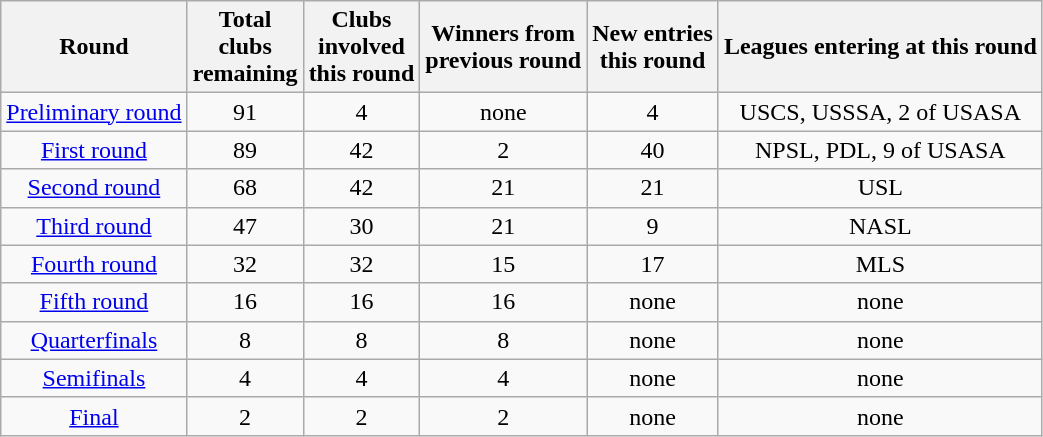<table class="wikitable" style="text-align:center; ">
<tr>
<th>Round</th>
<th>Total<br>clubs<br>remaining</th>
<th>Clubs<br>involved<br>this round</th>
<th>Winners from<br>previous round</th>
<th>New entries<br>this round</th>
<th>Leagues entering at this round</th>
</tr>
<tr>
<td><a href='#'>Preliminary round</a></td>
<td>91</td>
<td>4</td>
<td>none</td>
<td>4</td>
<td>USCS, USSSA, 2 of USASA</td>
</tr>
<tr>
<td><a href='#'>First round</a></td>
<td>89</td>
<td>42</td>
<td>2</td>
<td>40</td>
<td>NPSL, PDL, 9 of USASA</td>
</tr>
<tr>
<td><a href='#'>Second round</a></td>
<td>68</td>
<td>42</td>
<td>21</td>
<td>21</td>
<td>USL</td>
</tr>
<tr>
<td><a href='#'>Third round</a></td>
<td>47</td>
<td>30</td>
<td>21</td>
<td>9</td>
<td>NASL</td>
</tr>
<tr>
<td><a href='#'>Fourth round</a></td>
<td>32</td>
<td>32</td>
<td>15</td>
<td>17</td>
<td>MLS</td>
</tr>
<tr>
<td><a href='#'>Fifth round</a></td>
<td>16</td>
<td>16</td>
<td>16</td>
<td>none</td>
<td>none</td>
</tr>
<tr>
<td><a href='#'>Quarterfinals</a></td>
<td>8</td>
<td>8</td>
<td>8</td>
<td>none</td>
<td>none</td>
</tr>
<tr>
<td><a href='#'>Semifinals</a></td>
<td>4</td>
<td>4</td>
<td>4</td>
<td>none</td>
<td>none</td>
</tr>
<tr>
<td><a href='#'>Final</a></td>
<td>2</td>
<td>2</td>
<td>2</td>
<td>none</td>
<td>none</td>
</tr>
</table>
